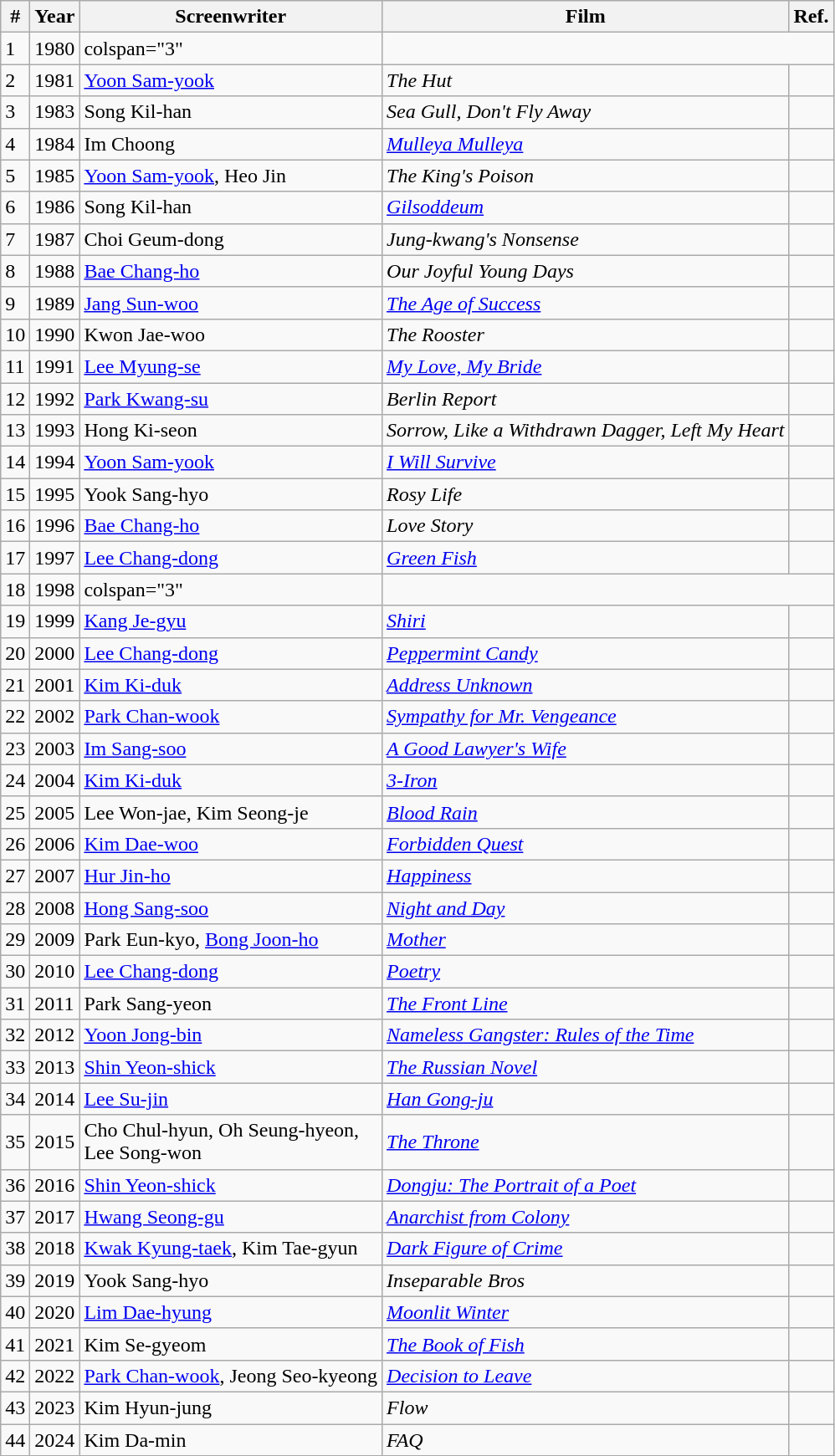<table class="wikitable">
<tr>
<th>#</th>
<th>Year</th>
<th>Screenwriter</th>
<th>Film</th>
<th>Ref.</th>
</tr>
<tr>
<td>1</td>
<td>1980</td>
<td>colspan="3" </td>
</tr>
<tr>
<td>2</td>
<td>1981</td>
<td><a href='#'>Yoon Sam-yook</a></td>
<td><em>The Hut</em></td>
<td></td>
</tr>
<tr>
<td>3</td>
<td>1983</td>
<td>Song Kil-han</td>
<td><em>Sea Gull, Don't Fly Away</em></td>
<td></td>
</tr>
<tr>
<td>4</td>
<td>1984</td>
<td>Im Choong</td>
<td><em><a href='#'>Mulleya Mulleya</a></em></td>
<td></td>
</tr>
<tr>
<td>5</td>
<td>1985</td>
<td><a href='#'>Yoon Sam-yook</a>, Heo Jin</td>
<td><em>The King's Poison</em></td>
<td></td>
</tr>
<tr>
<td>6</td>
<td>1986</td>
<td>Song Kil-han</td>
<td><em><a href='#'>Gilsoddeum</a></em></td>
<td></td>
</tr>
<tr>
<td>7</td>
<td>1987</td>
<td>Choi Geum-dong</td>
<td><em>Jung-kwang's Nonsense</em></td>
<td></td>
</tr>
<tr>
<td>8</td>
<td>1988</td>
<td><a href='#'>Bae Chang-ho</a></td>
<td><em>Our Joyful Young Days</em></td>
<td></td>
</tr>
<tr>
<td>9</td>
<td>1989</td>
<td><a href='#'>Jang Sun-woo</a></td>
<td><em><a href='#'>The Age of Success</a></em></td>
<td></td>
</tr>
<tr>
<td>10</td>
<td>1990</td>
<td>Kwon Jae-woo</td>
<td><em>The Rooster</em></td>
<td></td>
</tr>
<tr>
<td>11</td>
<td>1991</td>
<td><a href='#'>Lee Myung-se</a></td>
<td><em><a href='#'>My Love, My Bride</a></em></td>
<td></td>
</tr>
<tr>
<td>12</td>
<td>1992</td>
<td><a href='#'>Park Kwang-su</a></td>
<td><em>Berlin Report</em></td>
<td></td>
</tr>
<tr>
<td>13</td>
<td>1993</td>
<td>Hong Ki-seon</td>
<td><em>Sorrow, Like a Withdrawn Dagger, Left My Heart</em></td>
<td></td>
</tr>
<tr>
<td>14</td>
<td>1994</td>
<td><a href='#'>Yoon Sam-yook</a></td>
<td><em><a href='#'>I Will Survive</a></em></td>
<td></td>
</tr>
<tr>
<td>15</td>
<td>1995</td>
<td>Yook Sang-hyo</td>
<td><em>Rosy Life</em></td>
<td></td>
</tr>
<tr>
<td>16</td>
<td>1996</td>
<td><a href='#'>Bae Chang-ho</a></td>
<td><em>Love Story</em></td>
<td></td>
</tr>
<tr>
<td>17</td>
<td>1997</td>
<td><a href='#'>Lee Chang-dong</a></td>
<td><em><a href='#'>Green Fish</a></em></td>
<td></td>
</tr>
<tr>
<td>18</td>
<td>1998</td>
<td>colspan="3" </td>
</tr>
<tr>
<td>19</td>
<td>1999</td>
<td><a href='#'>Kang Je-gyu</a></td>
<td><em><a href='#'>Shiri</a></em></td>
<td></td>
</tr>
<tr>
<td>20</td>
<td>2000</td>
<td><a href='#'>Lee Chang-dong</a></td>
<td><em><a href='#'>Peppermint Candy</a></em></td>
<td></td>
</tr>
<tr>
<td>21</td>
<td>2001</td>
<td><a href='#'>Kim Ki-duk</a></td>
<td><em><a href='#'>Address Unknown</a></em></td>
<td></td>
</tr>
<tr>
<td>22</td>
<td>2002</td>
<td><a href='#'>Park Chan-wook</a></td>
<td><em><a href='#'>Sympathy for Mr. Vengeance</a></em></td>
<td></td>
</tr>
<tr>
<td>23</td>
<td>2003</td>
<td><a href='#'>Im Sang-soo</a></td>
<td><em><a href='#'>A Good Lawyer's Wife</a></em></td>
<td></td>
</tr>
<tr>
<td>24</td>
<td>2004</td>
<td><a href='#'>Kim Ki-duk</a></td>
<td><em><a href='#'>3-Iron</a></em></td>
<td></td>
</tr>
<tr>
<td>25</td>
<td>2005</td>
<td>Lee Won-jae, Kim Seong-je</td>
<td><em><a href='#'>Blood Rain</a></em></td>
<td></td>
</tr>
<tr>
<td>26</td>
<td>2006</td>
<td><a href='#'>Kim Dae-woo</a></td>
<td><em><a href='#'>Forbidden Quest</a></em></td>
<td></td>
</tr>
<tr>
<td>27</td>
<td>2007</td>
<td><a href='#'>Hur Jin-ho</a></td>
<td><em><a href='#'>Happiness</a></em></td>
<td></td>
</tr>
<tr>
<td>28</td>
<td>2008</td>
<td><a href='#'>Hong Sang-soo</a></td>
<td><em><a href='#'>Night and Day</a></em></td>
<td></td>
</tr>
<tr>
<td>29</td>
<td>2009</td>
<td>Park Eun-kyo, <a href='#'>Bong Joon-ho</a></td>
<td><em><a href='#'>Mother</a></em></td>
<td></td>
</tr>
<tr>
<td>30</td>
<td>2010</td>
<td><a href='#'>Lee Chang-dong</a></td>
<td><em><a href='#'>Poetry</a></em></td>
<td></td>
</tr>
<tr>
<td>31</td>
<td>2011</td>
<td>Park Sang-yeon</td>
<td><em><a href='#'>The Front Line</a></em></td>
<td></td>
</tr>
<tr>
<td>32</td>
<td>2012</td>
<td><a href='#'>Yoon Jong-bin</a></td>
<td><em><a href='#'>Nameless Gangster: Rules of the Time</a></em></td>
<td></td>
</tr>
<tr>
<td>33</td>
<td>2013</td>
<td><a href='#'>Shin Yeon-shick</a></td>
<td><em><a href='#'>The Russian Novel</a></em></td>
<td></td>
</tr>
<tr>
<td>34</td>
<td>2014</td>
<td><a href='#'>Lee Su-jin</a></td>
<td><em><a href='#'>Han Gong-ju</a></em></td>
<td></td>
</tr>
<tr>
<td>35</td>
<td>2015</td>
<td>Cho Chul-hyun, Oh Seung-hyeon, <br> Lee Song-won</td>
<td><em><a href='#'>The Throne</a></em></td>
<td></td>
</tr>
<tr>
<td>36</td>
<td>2016</td>
<td><a href='#'>Shin Yeon-shick</a></td>
<td><em><a href='#'>Dongju: The Portrait of a Poet</a></em></td>
<td></td>
</tr>
<tr>
<td>37</td>
<td>2017</td>
<td><a href='#'>Hwang Seong-gu</a></td>
<td><em><a href='#'>Anarchist from Colony</a></em></td>
<td></td>
</tr>
<tr>
<td>38</td>
<td>2018</td>
<td><a href='#'>Kwak Kyung-taek</a>, Kim Tae-gyun</td>
<td><em><a href='#'>Dark Figure of Crime</a></em></td>
<td></td>
</tr>
<tr>
<td>39</td>
<td>2019</td>
<td>Yook Sang-hyo</td>
<td><em>Inseparable Bros</em></td>
<td></td>
</tr>
<tr>
<td>40</td>
<td>2020</td>
<td><a href='#'>Lim Dae-hyung</a></td>
<td><em><a href='#'>Moonlit Winter</a></em></td>
<td></td>
</tr>
<tr>
<td>41</td>
<td>2021</td>
<td>Kim Se-gyeom</td>
<td><em><a href='#'>The Book of Fish</a></em></td>
<td></td>
</tr>
<tr>
<td>42</td>
<td>2022</td>
<td><a href='#'>Park Chan-wook</a>, Jeong Seo-kyeong</td>
<td><em><a href='#'>Decision to Leave</a></em></td>
<td></td>
</tr>
<tr>
<td>43</td>
<td>2023</td>
<td>Kim Hyun-jung</td>
<td><em>Flow</em></td>
<td></td>
</tr>
<tr>
<td>44</td>
<td>2024</td>
<td>Kim Da-min</td>
<td><em>FAQ</em></td>
<td></td>
</tr>
<tr>
</tr>
</table>
